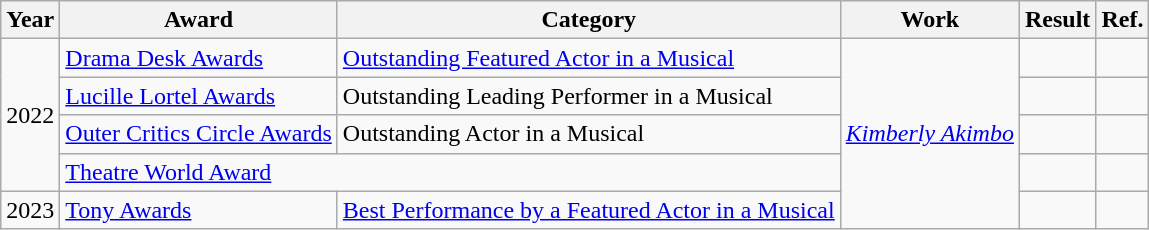<table class="wikitable">
<tr>
<th>Year</th>
<th>Award</th>
<th>Category</th>
<th>Work</th>
<th>Result</th>
<th>Ref.</th>
</tr>
<tr>
<td rowspan="4">2022</td>
<td><a href='#'>Drama Desk Awards</a></td>
<td><a href='#'>Outstanding Featured Actor in a Musical</a></td>
<td rowspan="5"><em><a href='#'>Kimberly Akimbo</a></em></td>
<td></td>
<td></td>
</tr>
<tr>
<td><a href='#'>Lucille Lortel Awards</a></td>
<td>Outstanding Leading Performer in a Musical</td>
<td></td>
<td></td>
</tr>
<tr>
<td><a href='#'>Outer Critics Circle Awards</a></td>
<td>Outstanding Actor in a Musical</td>
<td></td>
<td></td>
</tr>
<tr>
<td colspan="2"><a href='#'>Theatre World Award</a></td>
<td></td>
<td></td>
</tr>
<tr>
<td>2023</td>
<td><a href='#'>Tony Awards</a></td>
<td><a href='#'>Best Performance by a Featured Actor in a Musical</a></td>
<td></td>
<td></td>
</tr>
</table>
